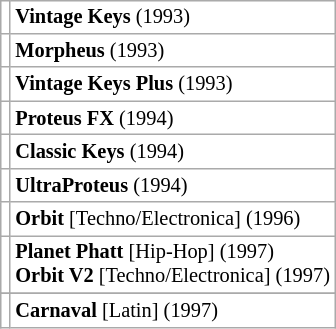<table class="wikitable" style="float:left;border:0;background:RGBA(255,255,255,0);padding:0;font-size:85%;">
<tr>
<td></td>
<td><strong>Vintage Keys</strong> (1993)</td>
</tr>
<tr>
<td></td>
<td><strong>Morpheus</strong> (1993)</td>
</tr>
<tr>
<td></td>
<td><strong>Vintage Keys Plus</strong> (1993)</td>
</tr>
<tr>
<td></td>
<td><strong>Proteus FX</strong> (1994)</td>
</tr>
<tr>
<td></td>
<td><strong>Classic Keys</strong> (1994)</td>
</tr>
<tr>
<td></td>
<td><strong>UltraProteus</strong> (1994)</td>
</tr>
<tr>
<td></td>
<td><strong>Orbit</strong> [Techno/Electronica] (1996)</td>
</tr>
<tr>
<td></td>
<td><strong>Planet Phatt</strong> [Hip-Hop] (1997)<br><strong>Orbit V2</strong> [Techno/Electronica] (1997)</td>
</tr>
<tr style="line-height:3ex;">
</tr>
<tr>
<td></td>
<td><strong>Carnaval</strong> [Latin] (1997)</td>
</tr>
</table>
